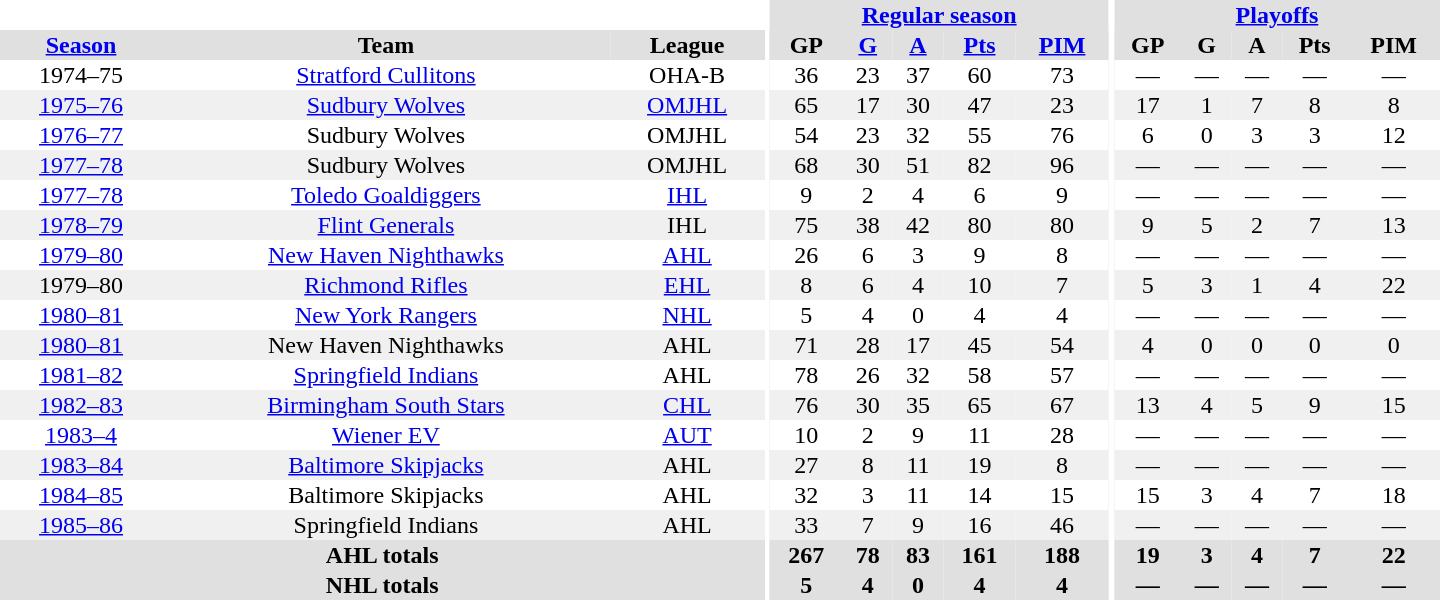<table border="0" cellpadding="1" cellspacing="0" style="text-align:center; width:60em">
<tr bgcolor="#e0e0e0">
<th colspan="3" bgcolor="#ffffff"></th>
<th rowspan="100" bgcolor="#ffffff"></th>
<th colspan="5"><a href='#'>Regular season</a></th>
<th rowspan="100" bgcolor="#ffffff"></th>
<th colspan="5"><a href='#'>Playoffs</a></th>
</tr>
<tr bgcolor="#e0e0e0">
<th><a href='#'>Season</a></th>
<th>Team</th>
<th>League</th>
<th>GP</th>
<th><a href='#'>G</a></th>
<th><a href='#'>A</a></th>
<th><a href='#'>Pts</a></th>
<th><a href='#'>PIM</a></th>
<th>GP</th>
<th>G</th>
<th>A</th>
<th>Pts</th>
<th>PIM</th>
</tr>
<tr>
<td>1974–75</td>
<td><a href='#'>Stratford Cullitons</a></td>
<td>OHA-B</td>
<td>36</td>
<td>23</td>
<td>37</td>
<td>60</td>
<td>73</td>
<td>—</td>
<td>—</td>
<td>—</td>
<td>—</td>
<td>—</td>
</tr>
<tr bgcolor="#f0f0f0">
<td><a href='#'>1975–76</a></td>
<td><a href='#'>Sudbury Wolves</a></td>
<td><a href='#'>OMJHL</a></td>
<td>65</td>
<td>17</td>
<td>30</td>
<td>47</td>
<td>23</td>
<td>17</td>
<td>1</td>
<td>7</td>
<td>8</td>
<td>8</td>
</tr>
<tr>
<td><a href='#'>1976–77</a></td>
<td>Sudbury Wolves</td>
<td>OMJHL</td>
<td>54</td>
<td>23</td>
<td>32</td>
<td>55</td>
<td>76</td>
<td>6</td>
<td>0</td>
<td>3</td>
<td>3</td>
<td>12</td>
</tr>
<tr bgcolor="#f0f0f0">
<td><a href='#'>1977–78</a></td>
<td>Sudbury Wolves</td>
<td>OMJHL</td>
<td>68</td>
<td>30</td>
<td>51</td>
<td>82</td>
<td>96</td>
<td>—</td>
<td>—</td>
<td>—</td>
<td>—</td>
<td>—</td>
</tr>
<tr>
<td><a href='#'>1977–78</a></td>
<td><a href='#'>Toledo Goaldiggers</a></td>
<td><a href='#'>IHL</a></td>
<td>9</td>
<td>2</td>
<td>4</td>
<td>6</td>
<td>9</td>
<td>—</td>
<td>—</td>
<td>—</td>
<td>—</td>
<td>—</td>
</tr>
<tr bgcolor="#f0f0f0">
<td><a href='#'>1978–79</a></td>
<td><a href='#'>Flint Generals</a></td>
<td>IHL</td>
<td>75</td>
<td>38</td>
<td>42</td>
<td>80</td>
<td>80</td>
<td>9</td>
<td>5</td>
<td>2</td>
<td>7</td>
<td>13</td>
</tr>
<tr>
<td><a href='#'>1979–80</a></td>
<td><a href='#'>New Haven Nighthawks</a></td>
<td><a href='#'>AHL</a></td>
<td>26</td>
<td>6</td>
<td>3</td>
<td>9</td>
<td>8</td>
<td>—</td>
<td>—</td>
<td>—</td>
<td>—</td>
<td>—</td>
</tr>
<tr bgcolor="#f0f0f0">
<td>1979–80</td>
<td><a href='#'>Richmond Rifles</a></td>
<td><a href='#'>EHL</a></td>
<td>8</td>
<td>6</td>
<td>4</td>
<td>10</td>
<td>7</td>
<td>5</td>
<td>3</td>
<td>1</td>
<td>4</td>
<td>22</td>
</tr>
<tr>
<td><a href='#'>1980–81</a></td>
<td><a href='#'>New York Rangers</a></td>
<td><a href='#'>NHL</a></td>
<td>5</td>
<td>4</td>
<td>0</td>
<td>4</td>
<td>4</td>
<td>—</td>
<td>—</td>
<td>—</td>
<td>—</td>
<td>—</td>
</tr>
<tr bgcolor="#f0f0f0">
<td><a href='#'>1980–81</a></td>
<td>New Haven Nighthawks</td>
<td>AHL</td>
<td>71</td>
<td>28</td>
<td>17</td>
<td>45</td>
<td>54</td>
<td>4</td>
<td>0</td>
<td>0</td>
<td>0</td>
<td>0</td>
</tr>
<tr>
<td><a href='#'>1981–82</a></td>
<td><a href='#'>Springfield Indians</a></td>
<td>AHL</td>
<td>78</td>
<td>26</td>
<td>32</td>
<td>58</td>
<td>57</td>
<td>—</td>
<td>—</td>
<td>—</td>
<td>—</td>
<td>—</td>
</tr>
<tr bgcolor="#f0f0f0">
<td><a href='#'>1982–83</a></td>
<td><a href='#'>Birmingham South Stars</a></td>
<td><a href='#'>CHL</a></td>
<td>76</td>
<td>30</td>
<td>35</td>
<td>65</td>
<td>67</td>
<td>13</td>
<td>4</td>
<td>5</td>
<td>9</td>
<td>15</td>
</tr>
<tr>
<td><a href='#'>1983–4</a></td>
<td><a href='#'>Wiener EV</a></td>
<td><a href='#'>AUT</a></td>
<td>10</td>
<td>2</td>
<td>9</td>
<td>11</td>
<td>28</td>
<td>—</td>
<td>—</td>
<td>—</td>
<td>—</td>
<td>—</td>
</tr>
<tr bgcolor="#f0f0f0">
<td><a href='#'>1983–84</a></td>
<td><a href='#'>Baltimore Skipjacks</a></td>
<td>AHL</td>
<td>27</td>
<td>8</td>
<td>11</td>
<td>19</td>
<td>8</td>
<td>—</td>
<td>—</td>
<td>—</td>
<td>—</td>
<td>—</td>
</tr>
<tr>
<td><a href='#'>1984–85</a></td>
<td>Baltimore Skipjacks</td>
<td>AHL</td>
<td>32</td>
<td>3</td>
<td>11</td>
<td>14</td>
<td>15</td>
<td>15</td>
<td>3</td>
<td>4</td>
<td>7</td>
<td>18</td>
</tr>
<tr bgcolor="#f0f0f0">
<td><a href='#'>1985–86</a></td>
<td>Springfield Indians</td>
<td>AHL</td>
<td>33</td>
<td>7</td>
<td>9</td>
<td>16</td>
<td>46</td>
<td>—</td>
<td>—</td>
<td>—</td>
<td>—</td>
<td>—</td>
</tr>
<tr bgcolor="#e0e0e0">
<th colspan="3">AHL totals</th>
<th>267</th>
<th>78</th>
<th>83</th>
<th>161</th>
<th>188</th>
<th>19</th>
<th>3</th>
<th>4</th>
<th>7</th>
<th>22</th>
</tr>
<tr bgcolor="#e0e0e0">
<th colspan="3">NHL totals</th>
<th>5</th>
<th>4</th>
<th>0</th>
<th>4</th>
<th>4</th>
<th>—</th>
<th>—</th>
<th>—</th>
<th>—</th>
<th>—</th>
</tr>
</table>
